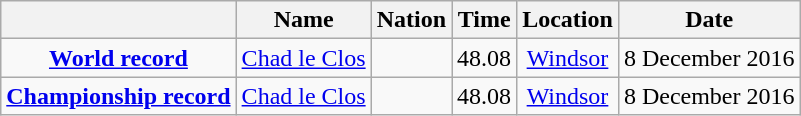<table class=wikitable style=text-align:center>
<tr>
<th></th>
<th>Name</th>
<th>Nation</th>
<th>Time</th>
<th>Location</th>
<th>Date</th>
</tr>
<tr>
<td><strong><a href='#'>World record</a></strong></td>
<td align=left><a href='#'>Chad le Clos</a></td>
<td align=left></td>
<td align=left>48.08</td>
<td><a href='#'>Windsor</a></td>
<td>8 December 2016</td>
</tr>
<tr>
<td><strong><a href='#'>Championship record</a></strong></td>
<td align=left><a href='#'>Chad le Clos</a></td>
<td align=left></td>
<td align=left>48.08</td>
<td><a href='#'>Windsor</a></td>
<td>8 December 2016</td>
</tr>
</table>
